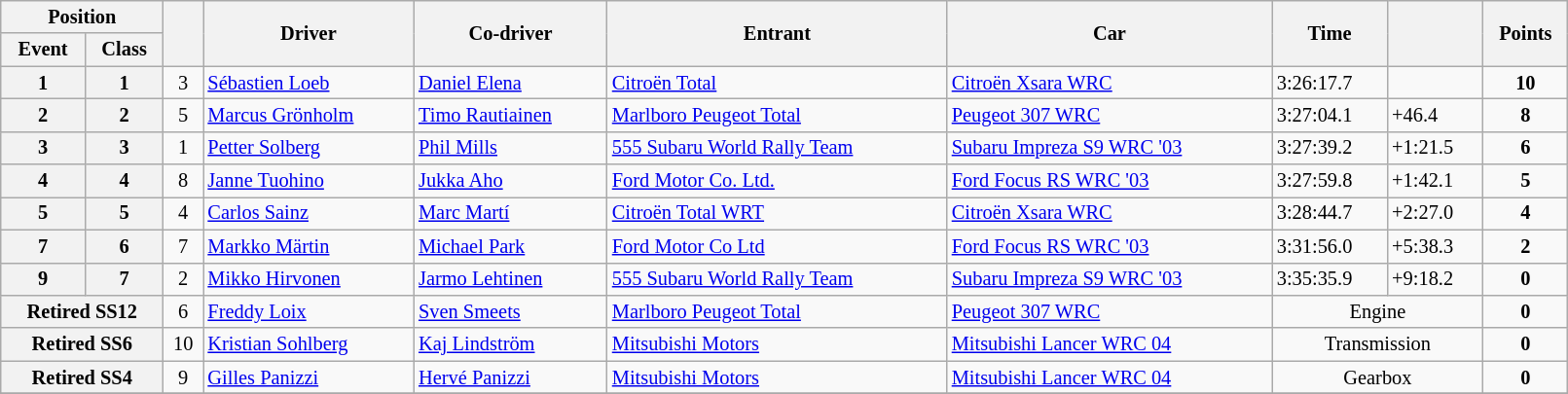<table class="wikitable" width=85% style="font-size: 85%;">
<tr>
<th colspan="2">Position</th>
<th rowspan="2"></th>
<th rowspan="2">Driver</th>
<th rowspan="2">Co-driver</th>
<th rowspan="2">Entrant</th>
<th rowspan="2">Car</th>
<th rowspan="2">Time</th>
<th rowspan="2"></th>
<th rowspan="2">Points</th>
</tr>
<tr>
<th>Event</th>
<th>Class</th>
</tr>
<tr>
<th>1</th>
<th>1</th>
<td align="center">3</td>
<td> <a href='#'>Sébastien Loeb</a></td>
<td> <a href='#'>Daniel Elena</a></td>
<td> <a href='#'>Citroën Total</a></td>
<td><a href='#'>Citroën Xsara WRC</a></td>
<td>3:26:17.7</td>
<td></td>
<td align="center"><strong>10</strong></td>
</tr>
<tr>
<th>2</th>
<th>2</th>
<td align="center">5</td>
<td> <a href='#'>Marcus Grönholm</a></td>
<td> <a href='#'>Timo Rautiainen</a></td>
<td> <a href='#'>Marlboro Peugeot Total</a></td>
<td><a href='#'>Peugeot 307 WRC</a></td>
<td>3:27:04.1</td>
<td>+46.4</td>
<td align="center"><strong>8</strong></td>
</tr>
<tr>
<th>3</th>
<th>3</th>
<td align="center">1</td>
<td> <a href='#'>Petter Solberg</a></td>
<td> <a href='#'>Phil Mills</a></td>
<td> <a href='#'>555 Subaru World Rally Team</a></td>
<td><a href='#'>Subaru Impreza S9 WRC '03</a></td>
<td>3:27:39.2</td>
<td>+1:21.5</td>
<td align="center"><strong>6</strong></td>
</tr>
<tr>
<th>4</th>
<th>4</th>
<td align="center">8</td>
<td> <a href='#'>Janne Tuohino</a></td>
<td> <a href='#'>Jukka Aho</a></td>
<td> <a href='#'>Ford Motor Co. Ltd.</a></td>
<td><a href='#'>Ford Focus RS WRC '03</a></td>
<td>3:27:59.8</td>
<td>+1:42.1</td>
<td align="center"><strong>5</strong></td>
</tr>
<tr>
<th>5</th>
<th>5</th>
<td align="center">4</td>
<td> <a href='#'>Carlos Sainz</a></td>
<td> <a href='#'>Marc Martí</a></td>
<td> <a href='#'>Citroën Total WRT</a></td>
<td><a href='#'>Citroën Xsara WRC</a></td>
<td>3:28:44.7</td>
<td>+2:27.0</td>
<td align="center"><strong>4</strong></td>
</tr>
<tr>
<th>7</th>
<th>6</th>
<td align="center">7</td>
<td> <a href='#'>Markko Märtin</a></td>
<td> <a href='#'>Michael Park</a></td>
<td> <a href='#'>Ford Motor Co Ltd</a></td>
<td><a href='#'>Ford Focus RS WRC '03</a></td>
<td>3:31:56.0</td>
<td>+5:38.3</td>
<td align="center"><strong>2</strong></td>
</tr>
<tr>
<th>9</th>
<th>7</th>
<td align="center">2</td>
<td> <a href='#'>Mikko Hirvonen</a></td>
<td> <a href='#'>Jarmo Lehtinen</a></td>
<td> <a href='#'>555 Subaru World Rally Team</a></td>
<td><a href='#'>Subaru Impreza S9 WRC '03</a></td>
<td>3:35:35.9</td>
<td>+9:18.2</td>
<td align="center"><strong>0</strong></td>
</tr>
<tr>
<th colspan="2">Retired SS12</th>
<td align="center">6</td>
<td> <a href='#'>Freddy Loix</a></td>
<td> <a href='#'>Sven Smeets</a></td>
<td> <a href='#'>Marlboro Peugeot Total</a></td>
<td><a href='#'>Peugeot 307 WRC</a></td>
<td align="center" colspan="2">Engine</td>
<td align="center"><strong>0</strong></td>
</tr>
<tr>
<th colspan="2">Retired SS6</th>
<td align="center">10</td>
<td> <a href='#'>Kristian Sohlberg</a></td>
<td> <a href='#'>Kaj Lindström</a></td>
<td> <a href='#'>Mitsubishi Motors</a></td>
<td><a href='#'>Mitsubishi Lancer WRC 04</a></td>
<td align="center" colspan="2">Transmission</td>
<td align="center"><strong>0</strong></td>
</tr>
<tr>
<th colspan="2">Retired SS4</th>
<td align="center">9</td>
<td> <a href='#'>Gilles Panizzi</a></td>
<td> <a href='#'>Hervé Panizzi</a></td>
<td> <a href='#'>Mitsubishi Motors</a></td>
<td><a href='#'>Mitsubishi Lancer WRC 04</a></td>
<td align="center" colspan="2">Gearbox</td>
<td align="center"><strong>0</strong></td>
</tr>
<tr>
</tr>
</table>
